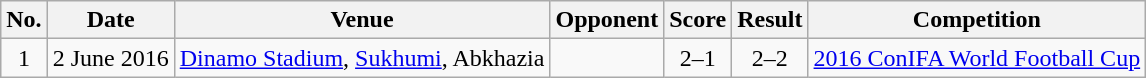<table class="wikitable sortable">
<tr>
<th scope="col">No.</th>
<th scope="col">Date</th>
<th scope="col">Venue</th>
<th scope="col">Opponent</th>
<th scope="col">Score</th>
<th scope="col">Result</th>
<th scope="col">Competition</th>
</tr>
<tr>
<td style="text-align:center">1</td>
<td>2 June 2016</td>
<td><a href='#'>Dinamo Stadium</a>, <a href='#'>Sukhumi</a>, Abkhazia</td>
<td></td>
<td style="text-align:center">2–1</td>
<td style="text-align:center">2–2</td>
<td><a href='#'>2016 ConIFA World Football Cup</a></td>
</tr>
</table>
